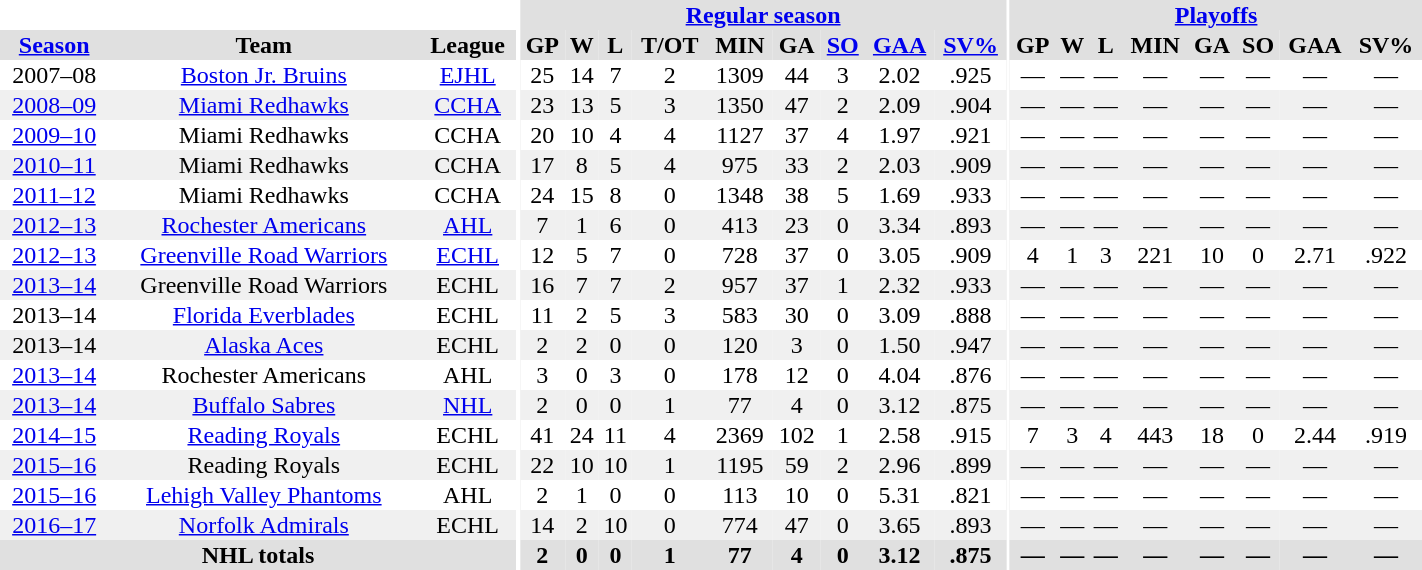<table border="0" cellpadding="1" cellspacing="0" style="text-align:center; width:75%">
<tr ALIGN="center" bgcolor="#e0e0e0">
<th align="center" colspan="3" bgcolor="#ffffff"></th>
<th align="center" rowspan="99" bgcolor="#ffffff"></th>
<th align="center" colspan="9" bgcolor="#e0e0e0"><a href='#'>Regular season</a></th>
<th align="center" rowspan="99" bgcolor="#ffffff"></th>
<th align="center" colspan="8" bgcolor="#e0e0e0"><a href='#'>Playoffs</a></th>
</tr>
<tr ALIGN="center" bgcolor="#e0e0e0">
<th><a href='#'>Season</a></th>
<th>Team</th>
<th>League</th>
<th>GP</th>
<th>W</th>
<th>L</th>
<th>T/OT</th>
<th>MIN</th>
<th>GA</th>
<th><a href='#'>SO</a></th>
<th><a href='#'>GAA</a></th>
<th><a href='#'>SV%</a></th>
<th>GP</th>
<th>W</th>
<th>L</th>
<th>MIN</th>
<th>GA</th>
<th>SO</th>
<th>GAA</th>
<th>SV%</th>
</tr>
<tr ALIGN="center">
<td>2007–08</td>
<td><a href='#'>Boston Jr. Bruins</a></td>
<td><a href='#'>EJHL</a></td>
<td>25</td>
<td>14</td>
<td>7</td>
<td>2</td>
<td>1309</td>
<td>44</td>
<td>3</td>
<td>2.02</td>
<td>.925</td>
<td>—</td>
<td>—</td>
<td>—</td>
<td>—</td>
<td>—</td>
<td>—</td>
<td>—</td>
<td>—</td>
</tr>
<tr ALIGN="center" bgcolor="#f0f0f0">
<td><a href='#'>2008–09</a></td>
<td><a href='#'>Miami Redhawks</a></td>
<td><a href='#'>CCHA</a></td>
<td>23</td>
<td>13</td>
<td>5</td>
<td>3</td>
<td>1350</td>
<td>47</td>
<td>2</td>
<td>2.09</td>
<td>.904</td>
<td>—</td>
<td>—</td>
<td>—</td>
<td>—</td>
<td>—</td>
<td>—</td>
<td>—</td>
<td>—</td>
</tr>
<tr ALIGN="center">
<td><a href='#'>2009–10</a></td>
<td>Miami Redhawks</td>
<td>CCHA</td>
<td>20</td>
<td>10</td>
<td>4</td>
<td>4</td>
<td>1127</td>
<td>37</td>
<td>4</td>
<td>1.97</td>
<td>.921</td>
<td>—</td>
<td>—</td>
<td>—</td>
<td>—</td>
<td>—</td>
<td>—</td>
<td>—</td>
<td>—</td>
</tr>
<tr ALIGN="center" bgcolor="#f0f0f0">
<td><a href='#'>2010–11</a></td>
<td>Miami Redhawks</td>
<td>CCHA</td>
<td>17</td>
<td>8</td>
<td>5</td>
<td>4</td>
<td>975</td>
<td>33</td>
<td>2</td>
<td>2.03</td>
<td>.909</td>
<td>—</td>
<td>—</td>
<td>—</td>
<td>—</td>
<td>—</td>
<td>—</td>
<td>—</td>
<td>—</td>
</tr>
<tr ALIGN="center">
<td><a href='#'>2011–12</a></td>
<td>Miami Redhawks</td>
<td>CCHA</td>
<td>24</td>
<td>15</td>
<td>8</td>
<td>0</td>
<td>1348</td>
<td>38</td>
<td>5</td>
<td>1.69</td>
<td>.933</td>
<td>—</td>
<td>—</td>
<td>—</td>
<td>—</td>
<td>—</td>
<td>—</td>
<td>—</td>
<td>—</td>
</tr>
<tr ALIGN="center" bgcolor="#f0f0f0">
<td><a href='#'>2012–13</a></td>
<td><a href='#'>Rochester Americans</a></td>
<td><a href='#'>AHL</a></td>
<td>7</td>
<td>1</td>
<td>6</td>
<td>0</td>
<td>413</td>
<td>23</td>
<td>0</td>
<td>3.34</td>
<td>.893</td>
<td>—</td>
<td>—</td>
<td>—</td>
<td>—</td>
<td>—</td>
<td>—</td>
<td>—</td>
<td>—</td>
</tr>
<tr ALIGN="center">
<td><a href='#'>2012–13</a></td>
<td><a href='#'>Greenville Road Warriors</a></td>
<td><a href='#'>ECHL</a></td>
<td>12</td>
<td>5</td>
<td>7</td>
<td>0</td>
<td>728</td>
<td>37</td>
<td>0</td>
<td>3.05</td>
<td>.909</td>
<td>4</td>
<td>1</td>
<td>3</td>
<td>221</td>
<td>10</td>
<td>0</td>
<td>2.71</td>
<td>.922</td>
</tr>
<tr ALIGN="center" bgcolor="#f0f0f0">
<td><a href='#'>2013–14</a></td>
<td>Greenville Road Warriors</td>
<td>ECHL</td>
<td>16</td>
<td>7</td>
<td>7</td>
<td>2</td>
<td>957</td>
<td>37</td>
<td>1</td>
<td>2.32</td>
<td>.933</td>
<td>—</td>
<td>—</td>
<td>—</td>
<td>—</td>
<td>—</td>
<td>—</td>
<td>—</td>
<td>—</td>
</tr>
<tr ALIGN="center">
<td>2013–14</td>
<td><a href='#'>Florida Everblades</a></td>
<td>ECHL</td>
<td>11</td>
<td>2</td>
<td>5</td>
<td>3</td>
<td>583</td>
<td>30</td>
<td>0</td>
<td>3.09</td>
<td>.888</td>
<td>—</td>
<td>—</td>
<td>—</td>
<td>—</td>
<td>—</td>
<td>—</td>
<td>—</td>
<td>—</td>
</tr>
<tr ALIGN="center" bgcolor="#f0f0f0">
<td>2013–14</td>
<td><a href='#'>Alaska Aces</a></td>
<td>ECHL</td>
<td>2</td>
<td>2</td>
<td>0</td>
<td>0</td>
<td>120</td>
<td>3</td>
<td>0</td>
<td>1.50</td>
<td>.947</td>
<td>—</td>
<td>—</td>
<td>—</td>
<td>—</td>
<td>—</td>
<td>—</td>
<td>—</td>
<td>—</td>
</tr>
<tr ALIGN="center">
<td><a href='#'>2013–14</a></td>
<td>Rochester Americans</td>
<td>AHL</td>
<td>3</td>
<td>0</td>
<td>3</td>
<td>0</td>
<td>178</td>
<td>12</td>
<td>0</td>
<td>4.04</td>
<td>.876</td>
<td>—</td>
<td>—</td>
<td>—</td>
<td>—</td>
<td>—</td>
<td>—</td>
<td>—</td>
<td>—</td>
</tr>
<tr ALIGN="center" bgcolor="#f0f0f0">
<td><a href='#'>2013–14</a></td>
<td><a href='#'>Buffalo Sabres</a></td>
<td><a href='#'>NHL</a></td>
<td>2</td>
<td>0</td>
<td>0</td>
<td>1</td>
<td>77</td>
<td>4</td>
<td>0</td>
<td>3.12</td>
<td>.875</td>
<td>—</td>
<td>—</td>
<td>—</td>
<td>—</td>
<td>—</td>
<td>—</td>
<td>—</td>
<td>—</td>
</tr>
<tr ALIGN="center">
<td><a href='#'>2014–15</a></td>
<td><a href='#'>Reading Royals</a></td>
<td>ECHL</td>
<td>41</td>
<td>24</td>
<td>11</td>
<td>4</td>
<td>2369</td>
<td>102</td>
<td>1</td>
<td>2.58</td>
<td>.915</td>
<td>7</td>
<td>3</td>
<td>4</td>
<td>443</td>
<td>18</td>
<td>0</td>
<td>2.44</td>
<td>.919</td>
</tr>
<tr ALIGN="center" bgcolor="#f0f0f0">
<td><a href='#'>2015–16</a></td>
<td>Reading Royals</td>
<td>ECHL</td>
<td>22</td>
<td>10</td>
<td>10</td>
<td>1</td>
<td>1195</td>
<td>59</td>
<td>2</td>
<td>2.96</td>
<td>.899</td>
<td>—</td>
<td>—</td>
<td>—</td>
<td>—</td>
<td>—</td>
<td>—</td>
<td>—</td>
<td>—</td>
</tr>
<tr ALIGN="center">
<td><a href='#'>2015–16</a></td>
<td><a href='#'>Lehigh Valley Phantoms</a></td>
<td>AHL</td>
<td>2</td>
<td>1</td>
<td>0</td>
<td>0</td>
<td>113</td>
<td>10</td>
<td>0</td>
<td>5.31</td>
<td>.821</td>
<td>—</td>
<td>—</td>
<td>—</td>
<td>—</td>
<td>—</td>
<td>—</td>
<td>—</td>
<td>—</td>
</tr>
<tr ALIGN="center" bgcolor="#f0f0f0">
<td><a href='#'>2016–17</a></td>
<td><a href='#'>Norfolk Admirals</a></td>
<td>ECHL</td>
<td>14</td>
<td>2</td>
<td>10</td>
<td>0</td>
<td>774</td>
<td>47</td>
<td>0</td>
<td>3.65</td>
<td>.893</td>
<td>—</td>
<td>—</td>
<td>—</td>
<td>—</td>
<td>—</td>
<td>—</td>
<td>—</td>
<td>—</td>
</tr>
<tr ALIGN="center" bgcolor="#e0e0e0">
<th colspan="3" align="center">NHL totals</th>
<th>2</th>
<th>0</th>
<th>0</th>
<th>1</th>
<th>77</th>
<th>4</th>
<th>0</th>
<th>3.12</th>
<th>.875</th>
<th>—</th>
<th>—</th>
<th>—</th>
<th>—</th>
<th>—</th>
<th>—</th>
<th>—</th>
<th>—</th>
</tr>
</table>
